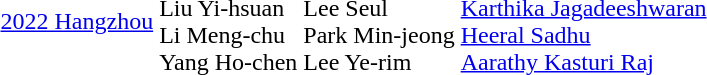<table>
<tr>
<td><a href='#'>2022 Hangzhou</a></td>
<td><br>Liu Yi-hsuan<br>Li Meng-chu<br>Yang Ho-chen</td>
<td><br>Lee Seul<br>Park Min-jeong<br>Lee Ye-rim</td>
<td><br><a href='#'>Karthika Jagadeeshwaran</a><br><a href='#'>Heeral Sadhu</a><br><a href='#'>Aarathy Kasturi Raj</a></td>
</tr>
</table>
